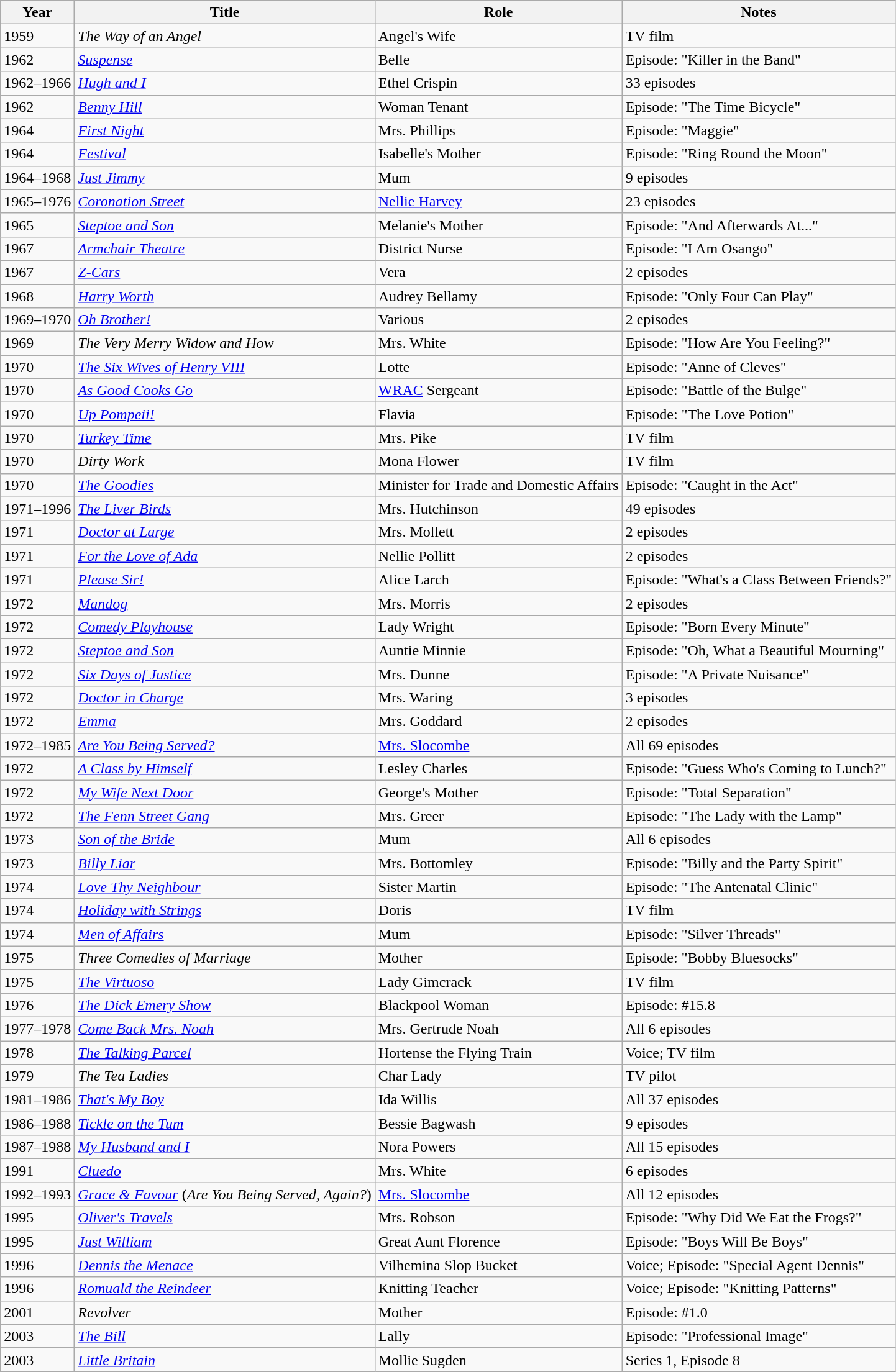<table class="wikitable sortable">
<tr>
<th>Year</th>
<th>Title</th>
<th>Role</th>
<th>Notes</th>
</tr>
<tr>
<td>1959</td>
<td><em>The Way of an Angel</em></td>
<td>Angel's Wife</td>
<td>TV film</td>
</tr>
<tr>
<td>1962</td>
<td><em><a href='#'>Suspense</a></em></td>
<td>Belle</td>
<td>Episode: "Killer in the Band"</td>
</tr>
<tr>
<td>1962–1966</td>
<td><em><a href='#'>Hugh and I</a></em></td>
<td>Ethel Crispin</td>
<td>33 episodes</td>
</tr>
<tr>
<td>1962</td>
<td><em><a href='#'>Benny Hill</a></em></td>
<td>Woman Tenant</td>
<td>Episode: "The Time Bicycle"</td>
</tr>
<tr>
<td>1964</td>
<td><em><a href='#'>First Night</a></em></td>
<td>Mrs. Phillips</td>
<td>Episode: "Maggie"</td>
</tr>
<tr>
<td>1964</td>
<td><em><a href='#'>Festival</a></em></td>
<td>Isabelle's Mother</td>
<td>Episode: "Ring Round the Moon"</td>
</tr>
<tr>
<td>1964–1968</td>
<td><em><a href='#'>Just Jimmy</a></em></td>
<td>Mum</td>
<td>9 episodes</td>
</tr>
<tr>
<td>1965–1976</td>
<td><em><a href='#'>Coronation Street</a></em></td>
<td><a href='#'>Nellie Harvey</a></td>
<td>23 episodes</td>
</tr>
<tr>
<td>1965</td>
<td><em><a href='#'>Steptoe and Son</a></em></td>
<td>Melanie's Mother</td>
<td>Episode: "And Afterwards At..."</td>
</tr>
<tr>
<td>1967</td>
<td><em><a href='#'>Armchair Theatre</a></em></td>
<td>District Nurse</td>
<td>Episode: "I Am Osango"</td>
</tr>
<tr>
<td>1967</td>
<td><em><a href='#'>Z-Cars</a></em></td>
<td>Vera</td>
<td>2 episodes</td>
</tr>
<tr>
<td>1968</td>
<td><em><a href='#'>Harry Worth</a></em></td>
<td>Audrey Bellamy</td>
<td>Episode: "Only Four Can Play"</td>
</tr>
<tr>
<td>1969–1970</td>
<td><em><a href='#'>Oh Brother!</a></em></td>
<td>Various</td>
<td>2 episodes</td>
</tr>
<tr>
<td>1969</td>
<td><em>The Very Merry Widow and How</em></td>
<td>Mrs. White</td>
<td>Episode: "How Are You Feeling?"</td>
</tr>
<tr>
<td>1970</td>
<td><em><a href='#'>The Six Wives of Henry VIII</a></em></td>
<td>Lotte</td>
<td>Episode: "Anne of Cleves"</td>
</tr>
<tr>
<td>1970</td>
<td><em><a href='#'>As Good Cooks Go</a></em></td>
<td><a href='#'>WRAC</a> Sergeant</td>
<td>Episode: "Battle of the Bulge"</td>
</tr>
<tr>
<td>1970</td>
<td><em><a href='#'>Up Pompeii!</a></em></td>
<td>Flavia</td>
<td>Episode: "The Love Potion"</td>
</tr>
<tr>
<td>1970</td>
<td><em><a href='#'>Turkey Time</a></em></td>
<td>Mrs. Pike</td>
<td>TV film</td>
</tr>
<tr>
<td>1970</td>
<td><em>Dirty Work</em></td>
<td>Mona Flower</td>
<td>TV film</td>
</tr>
<tr>
<td>1970</td>
<td><em><a href='#'>The Goodies</a></em></td>
<td>Minister for Trade and Domestic Affairs</td>
<td>Episode: "Caught in the Act"</td>
</tr>
<tr>
<td>1971–1996</td>
<td><em><a href='#'>The Liver Birds</a></em></td>
<td>Mrs. Hutchinson</td>
<td>49 episodes</td>
</tr>
<tr>
<td>1971</td>
<td><em><a href='#'>Doctor at Large</a></em></td>
<td>Mrs. Mollett</td>
<td>2 episodes</td>
</tr>
<tr>
<td>1971</td>
<td><em><a href='#'>For the Love of Ada</a></em></td>
<td>Nellie Pollitt</td>
<td>2 episodes</td>
</tr>
<tr>
<td>1971</td>
<td><em><a href='#'>Please Sir!</a></em></td>
<td>Alice Larch</td>
<td>Episode: "What's a Class Between Friends?"</td>
</tr>
<tr>
<td>1972</td>
<td><em><a href='#'>Mandog</a></em></td>
<td>Mrs. Morris</td>
<td>2 episodes</td>
</tr>
<tr>
<td>1972</td>
<td><em><a href='#'>Comedy Playhouse</a></em></td>
<td>Lady Wright</td>
<td>Episode: "Born Every Minute"</td>
</tr>
<tr>
<td>1972</td>
<td><em><a href='#'>Steptoe and Son</a></em></td>
<td>Auntie Minnie</td>
<td>Episode: "Oh, What a Beautiful Mourning"</td>
</tr>
<tr>
<td>1972</td>
<td><em><a href='#'>Six Days of Justice</a></em></td>
<td>Mrs. Dunne</td>
<td>Episode: "A Private Nuisance"</td>
</tr>
<tr>
<td>1972</td>
<td><em><a href='#'>Doctor in Charge</a></em></td>
<td>Mrs. Waring</td>
<td>3 episodes</td>
</tr>
<tr>
<td>1972</td>
<td><em><a href='#'>Emma</a></em></td>
<td>Mrs. Goddard</td>
<td>2 episodes</td>
</tr>
<tr>
<td>1972–1985</td>
<td><em><a href='#'>Are You Being Served?</a></em></td>
<td><a href='#'>Mrs. Slocombe</a></td>
<td>All 69 episodes</td>
</tr>
<tr>
<td>1972</td>
<td><em><a href='#'>A Class by Himself</a></em></td>
<td>Lesley Charles</td>
<td>Episode: "Guess Who's Coming to Lunch?"</td>
</tr>
<tr>
<td>1972</td>
<td><em><a href='#'>My Wife Next Door</a></em></td>
<td>George's Mother</td>
<td>Episode: "Total Separation"</td>
</tr>
<tr>
<td>1972</td>
<td><em><a href='#'>The Fenn Street Gang</a></em></td>
<td>Mrs. Greer</td>
<td>Episode: "The Lady with the Lamp"</td>
</tr>
<tr>
<td>1973</td>
<td><em><a href='#'>Son of the Bride</a></em></td>
<td>Mum</td>
<td>All 6 episodes</td>
</tr>
<tr>
<td>1973</td>
<td><em><a href='#'>Billy Liar</a></em></td>
<td>Mrs. Bottomley</td>
<td>Episode: "Billy and the Party Spirit"</td>
</tr>
<tr>
<td>1974</td>
<td><em><a href='#'>Love Thy Neighbour</a></em></td>
<td>Sister Martin</td>
<td>Episode: "The Antenatal Clinic"</td>
</tr>
<tr>
<td>1974</td>
<td><em><a href='#'>Holiday with Strings</a></em></td>
<td>Doris</td>
<td>TV film</td>
</tr>
<tr>
<td>1974</td>
<td><em><a href='#'>Men of Affairs</a></em></td>
<td>Mum</td>
<td>Episode: "Silver Threads"</td>
</tr>
<tr>
<td>1975</td>
<td><em>Three Comedies of Marriage</em></td>
<td>Mother</td>
<td>Episode: "Bobby Bluesocks"</td>
</tr>
<tr>
<td>1975</td>
<td><em><a href='#'>The Virtuoso</a></em></td>
<td>Lady Gimcrack</td>
<td>TV film</td>
</tr>
<tr>
<td>1976</td>
<td><em><a href='#'>The Dick Emery Show</a></em></td>
<td>Blackpool Woman</td>
<td>Episode: #15.8</td>
</tr>
<tr>
<td>1977–1978</td>
<td><em><a href='#'>Come Back Mrs. Noah</a></em></td>
<td>Mrs. Gertrude Noah</td>
<td>All 6 episodes</td>
</tr>
<tr>
<td>1978</td>
<td><em><a href='#'>The Talking Parcel</a></em></td>
<td>Hortense the Flying Train</td>
<td>Voice; TV film</td>
</tr>
<tr>
<td>1979</td>
<td><em>The Tea Ladies</em></td>
<td>Char Lady</td>
<td>TV pilot</td>
</tr>
<tr>
<td>1981–1986</td>
<td><em><a href='#'>That's My Boy</a></em></td>
<td>Ida Willis</td>
<td>All 37 episodes</td>
</tr>
<tr>
<td>1986–1988</td>
<td><em><a href='#'>Tickle on the Tum</a></em></td>
<td>Bessie Bagwash</td>
<td>9 episodes</td>
</tr>
<tr>
<td>1987–1988</td>
<td><em><a href='#'>My Husband and I</a></em></td>
<td>Nora Powers</td>
<td>All 15 episodes</td>
</tr>
<tr>
<td>1991</td>
<td><em><a href='#'>Cluedo</a></em></td>
<td>Mrs. White</td>
<td>6 episodes</td>
</tr>
<tr>
<td>1992–1993</td>
<td><em><a href='#'>Grace & Favour</a></em> (<em>Are You Being Served, Again?</em>)</td>
<td><a href='#'>Mrs. Slocombe</a></td>
<td>All 12 episodes</td>
</tr>
<tr>
<td>1995</td>
<td><em><a href='#'>Oliver's Travels</a></em></td>
<td>Mrs. Robson</td>
<td>Episode: "Why Did We Eat the Frogs?"</td>
</tr>
<tr>
<td>1995</td>
<td><em><a href='#'>Just William</a></em></td>
<td>Great Aunt Florence</td>
<td>Episode: "Boys Will Be Boys"</td>
</tr>
<tr>
<td>1996</td>
<td><em><a href='#'>Dennis the Menace</a></em></td>
<td>Vilhemina Slop Bucket</td>
<td>Voice; Episode: "Special Agent Dennis"</td>
</tr>
<tr>
<td>1996</td>
<td><em><a href='#'>Romuald the Reindeer</a></em></td>
<td>Knitting Teacher</td>
<td>Voice; Episode: "Knitting Patterns"</td>
</tr>
<tr>
<td>2001</td>
<td><em>Revolver</em></td>
<td>Mother</td>
<td>Episode: #1.0</td>
</tr>
<tr>
<td>2003</td>
<td><em><a href='#'>The Bill</a></em></td>
<td>Lally</td>
<td>Episode: "Professional Image"</td>
</tr>
<tr>
<td>2003</td>
<td><em><a href='#'>Little Britain</a></em></td>
<td>Mollie Sugden</td>
<td>Series 1, Episode 8</td>
</tr>
</table>
